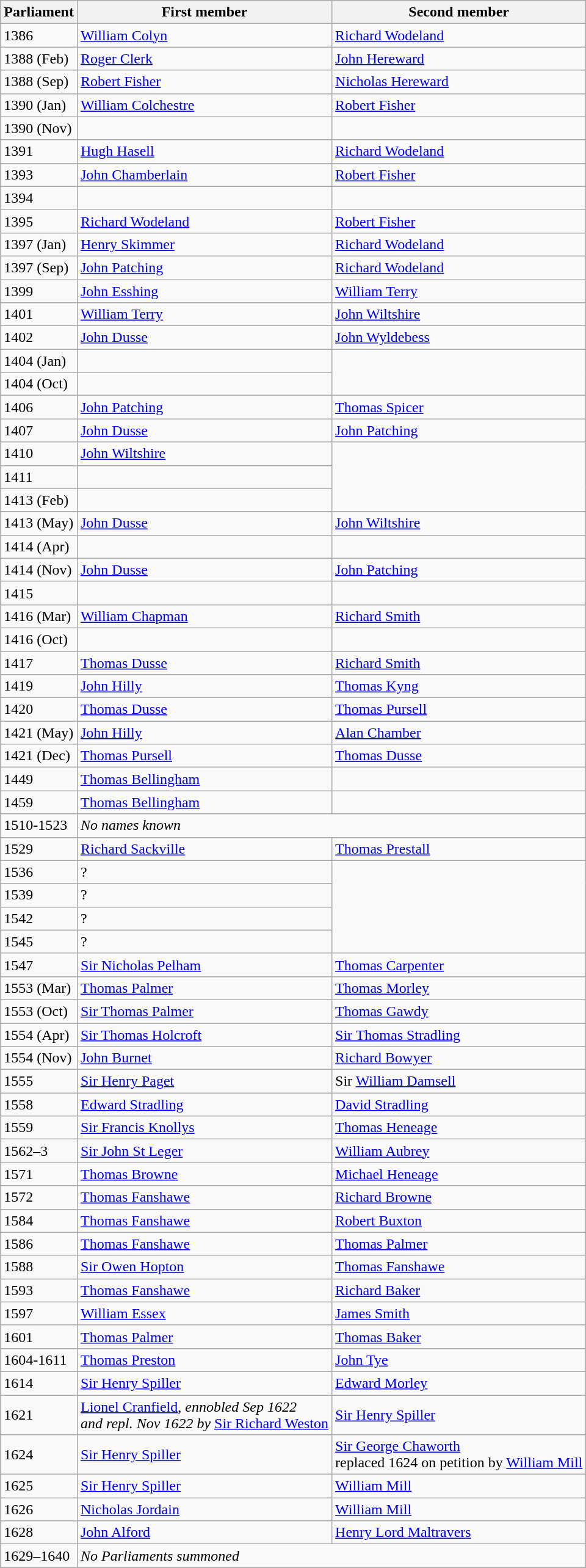<table class="wikitable">
<tr>
<th>Parliament</th>
<th>First member</th>
<th>Second member</th>
</tr>
<tr>
<td>1386</td>
<td><a href='#'>William Colyn</a></td>
<td><a href='#'>Richard Wodeland</a></td>
</tr>
<tr>
<td>1388 (Feb)</td>
<td><a href='#'>Roger Clerk</a></td>
<td><a href='#'>John Hereward</a></td>
</tr>
<tr>
<td>1388 (Sep)</td>
<td><a href='#'>Robert Fisher</a></td>
<td><a href='#'>Nicholas Hereward</a></td>
</tr>
<tr>
<td>1390 (Jan)</td>
<td><a href='#'>William Colchestre</a></td>
<td><a href='#'>Robert Fisher</a></td>
</tr>
<tr>
<td>1390 (Nov)</td>
<td></td>
</tr>
<tr>
<td>1391</td>
<td><a href='#'>Hugh Hasell</a></td>
<td><a href='#'>Richard Wodeland</a></td>
</tr>
<tr>
<td>1393</td>
<td><a href='#'>John Chamberlain</a></td>
<td><a href='#'>Robert Fisher</a></td>
</tr>
<tr>
<td>1394</td>
<td></td>
</tr>
<tr>
<td>1395</td>
<td><a href='#'>Richard Wodeland</a></td>
<td><a href='#'>Robert Fisher</a></td>
</tr>
<tr>
<td>1397 (Jan)</td>
<td><a href='#'>Henry Skimmer</a></td>
<td><a href='#'>Richard Wodeland</a></td>
</tr>
<tr>
<td>1397 (Sep)</td>
<td><a href='#'>John Patching</a></td>
<td><a href='#'>Richard Wodeland</a></td>
</tr>
<tr>
<td>1399</td>
<td><a href='#'>John Esshing</a></td>
<td><a href='#'>William Terry</a></td>
</tr>
<tr>
<td>1401</td>
<td><a href='#'>William Terry</a></td>
<td><a href='#'>John Wiltshire</a></td>
</tr>
<tr>
<td>1402</td>
<td><a href='#'>John Dusse</a></td>
<td><a href='#'>John Wyldebess</a></td>
</tr>
<tr>
<td>1404 (Jan)</td>
<td></td>
</tr>
<tr>
<td>1404 (Oct)</td>
<td></td>
</tr>
<tr>
<td>1406</td>
<td><a href='#'>John Patching</a></td>
<td><a href='#'>Thomas Spicer</a></td>
</tr>
<tr>
<td>1407</td>
<td><a href='#'>John Dusse</a></td>
<td><a href='#'>John Patching</a></td>
</tr>
<tr>
<td>1410</td>
<td><a href='#'>John Wiltshire</a></td>
</tr>
<tr>
<td>1411</td>
<td></td>
</tr>
<tr>
<td>1413 (Feb)</td>
<td></td>
</tr>
<tr>
<td>1413 (May)</td>
<td><a href='#'>John Dusse</a></td>
<td><a href='#'>John Wiltshire</a></td>
</tr>
<tr>
<td>1414 (Apr)</td>
<td></td>
</tr>
<tr>
<td>1414 (Nov)</td>
<td><a href='#'>John Dusse</a></td>
<td><a href='#'>John Patching</a></td>
</tr>
<tr>
<td>1415</td>
<td></td>
</tr>
<tr>
<td>1416 (Mar)</td>
<td><a href='#'>William Chapman</a></td>
<td><a href='#'>Richard Smith</a></td>
</tr>
<tr>
<td>1416 (Oct)</td>
<td></td>
</tr>
<tr>
<td>1417</td>
<td><a href='#'>Thomas Dusse</a></td>
<td><a href='#'>Richard Smith</a></td>
</tr>
<tr>
<td>1419</td>
<td><a href='#'>John Hilly</a></td>
<td><a href='#'>Thomas Kyng</a></td>
</tr>
<tr>
<td>1420</td>
<td><a href='#'>Thomas Dusse</a></td>
<td><a href='#'>Thomas Pursell</a></td>
</tr>
<tr>
<td>1421 (May)</td>
<td><a href='#'>John Hilly</a></td>
<td><a href='#'>Alan Chamber</a></td>
</tr>
<tr>
<td>1421 (Dec)</td>
<td><a href='#'>Thomas Pursell</a></td>
<td><a href='#'>Thomas Dusse</a></td>
</tr>
<tr>
<td>1449</td>
<td><a href='#'>Thomas Bellingham</a></td>
<td></td>
</tr>
<tr>
<td>1459</td>
<td><a href='#'>Thomas Bellingham</a></td>
<td></td>
</tr>
<tr>
<td>1510-1523</td>
<td colspan = "2"><em>No names known</em></td>
</tr>
<tr>
<td>1529</td>
<td><a href='#'>Richard Sackville</a></td>
<td><a href='#'>Thomas Prestall</a></td>
</tr>
<tr>
<td>1536</td>
<td>?</td>
</tr>
<tr>
<td>1539</td>
<td>?</td>
</tr>
<tr>
<td>1542</td>
<td>?</td>
</tr>
<tr>
<td>1545</td>
<td>?</td>
</tr>
<tr>
<td>1547</td>
<td><a href='#'>Sir Nicholas Pelham</a></td>
<td><a href='#'>Thomas Carpenter</a></td>
</tr>
<tr>
<td>1553 (Mar)</td>
<td><a href='#'>Thomas Palmer</a></td>
<td><a href='#'>Thomas Morley</a></td>
</tr>
<tr>
<td>1553 (Oct)</td>
<td><a href='#'>Sir Thomas Palmer</a></td>
<td><a href='#'>Thomas Gawdy</a></td>
</tr>
<tr>
<td>1554 (Apr)</td>
<td><a href='#'>Sir Thomas Holcroft</a></td>
<td><a href='#'>Sir Thomas Stradling</a></td>
</tr>
<tr>
<td>1554 (Nov)</td>
<td><a href='#'>John Burnet</a></td>
<td><a href='#'>Richard Bowyer</a></td>
</tr>
<tr>
<td>1555</td>
<td><a href='#'>Sir Henry Paget</a></td>
<td>Sir <a href='#'>William Damsell</a></td>
</tr>
<tr>
<td>1558</td>
<td><a href='#'>Edward Stradling</a></td>
<td><a href='#'>David Stradling</a></td>
</tr>
<tr>
<td>1559</td>
<td><a href='#'>Sir Francis Knollys</a></td>
<td><a href='#'>Thomas Heneage</a></td>
</tr>
<tr>
<td>1562–3</td>
<td><a href='#'>Sir John St Leger</a></td>
<td><a href='#'>William Aubrey</a></td>
</tr>
<tr>
<td>1571</td>
<td><a href='#'>Thomas Browne</a></td>
<td><a href='#'>Michael Heneage</a></td>
</tr>
<tr>
<td>1572</td>
<td><a href='#'>Thomas Fanshawe</a></td>
<td><a href='#'>Richard Browne</a></td>
</tr>
<tr>
<td>1584</td>
<td><a href='#'>Thomas Fanshawe</a></td>
<td><a href='#'>Robert Buxton</a></td>
</tr>
<tr>
<td>1586</td>
<td><a href='#'>Thomas Fanshawe</a></td>
<td><a href='#'>Thomas Palmer</a></td>
</tr>
<tr>
<td>1588</td>
<td><a href='#'>Sir Owen Hopton</a></td>
<td><a href='#'>Thomas Fanshawe</a></td>
</tr>
<tr>
<td>1593</td>
<td><a href='#'>Thomas Fanshawe</a></td>
<td><a href='#'>Richard Baker</a></td>
</tr>
<tr>
<td>1597</td>
<td><a href='#'>William Essex</a></td>
<td><a href='#'>James Smith</a></td>
</tr>
<tr>
<td>1601</td>
<td><a href='#'>Thomas Palmer</a></td>
<td><a href='#'>Thomas Baker</a></td>
</tr>
<tr>
<td>1604-1611</td>
<td><a href='#'>Thomas Preston</a></td>
<td><a href='#'>John Tye</a></td>
</tr>
<tr>
<td>1614</td>
<td><a href='#'>Sir Henry Spiller</a></td>
<td><a href='#'>Edward Morley</a></td>
</tr>
<tr>
<td>1621</td>
<td><a href='#'>Lionel Cranfield</a>, <em>ennobled Sep 1622 <br> and repl. Nov 1622 by</em> <a href='#'>Sir Richard Weston</a></td>
<td><a href='#'>Sir Henry Spiller</a></td>
</tr>
<tr>
<td>1624</td>
<td><a href='#'>Sir Henry Spiller</a></td>
<td><a href='#'>Sir George Chaworth</a> <br> replaced 1624 on petition by <a href='#'>William Mill</a></td>
</tr>
<tr>
<td>1625</td>
<td><a href='#'>Sir Henry Spiller</a></td>
<td><a href='#'>William Mill</a></td>
</tr>
<tr>
<td>1626</td>
<td><a href='#'>Nicholas Jordain</a></td>
<td><a href='#'>William Mill</a></td>
</tr>
<tr>
<td>1628</td>
<td><a href='#'>John Alford</a></td>
<td><a href='#'>Henry Lord Maltravers</a></td>
</tr>
<tr>
<td>1629–1640</td>
<td colspan = "2"><em>No Parliaments summoned</em></td>
</tr>
</table>
